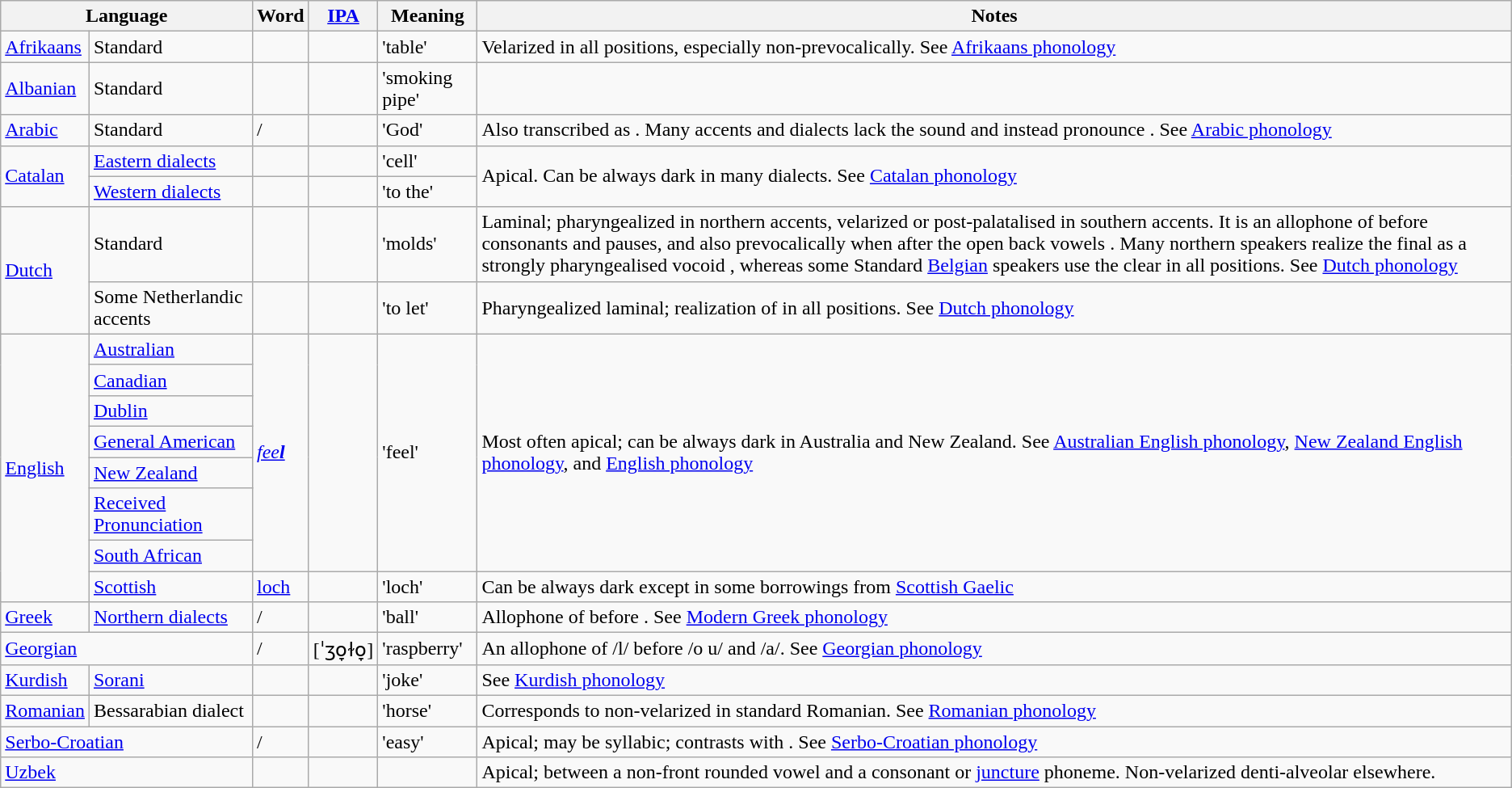<table class="wikitable">
<tr>
<th colspan=2>Language</th>
<th>Word</th>
<th><a href='#'>IPA</a></th>
<th>Meaning</th>
<th>Notes</th>
</tr>
<tr>
<td><a href='#'>Afrikaans</a></td>
<td>Standard</td>
<td></td>
<td align=center></td>
<td>'table'</td>
<td>Velarized in all positions, especially non-prevocalically. See <a href='#'>Afrikaans phonology</a></td>
</tr>
<tr>
<td><a href='#'>Albanian</a></td>
<td>Standard</td>
<td></td>
<td align=center></td>
<td>'smoking pipe'</td>
<td></td>
</tr>
<tr>
<td><a href='#'>Arabic</a></td>
<td>Standard</td>
<td>/</td>
<td align=center></td>
<td>'God'</td>
<td>Also transcribed as . Many accents and dialects lack the sound and instead pronounce . See <a href='#'>Arabic phonology</a></td>
</tr>
<tr>
<td rowspan=2><a href='#'>Catalan</a></td>
<td><a href='#'>Eastern dialects</a></td>
<td></td>
<td align=center></td>
<td>'cell'</td>
<td rowspan=2>Apical. Can be always dark in many dialects. See <a href='#'>Catalan phonology</a></td>
</tr>
<tr>
<td><a href='#'>Western dialects</a></td>
<td></td>
<td align=center></td>
<td>'to the'</td>
</tr>
<tr>
<td rowspan=2><a href='#'>Dutch</a></td>
<td>Standard</td>
<td></td>
<td align=center></td>
<td>'molds'</td>
<td>Laminal; pharyngealized in northern accents, velarized or post-palatalised in southern accents. It is an allophone of  before consonants and pauses, and also prevocalically when after the open back vowels . Many northern speakers realize the final  as a strongly pharyngealised vocoid , whereas some Standard <a href='#'>Belgian</a> speakers use the clear  in all positions. See <a href='#'>Dutch phonology</a></td>
</tr>
<tr>
<td>Some Netherlandic accents</td>
<td></td>
<td align=center></td>
<td>'to let'</td>
<td>Pharyngealized laminal; realization of  in all positions. See <a href='#'>Dutch phonology</a></td>
</tr>
<tr>
<td rowspan=8><a href='#'>English</a></td>
<td><a href='#'>Australian</a></td>
<td rowspan=7><a href='#'><em>fee<strong>l<strong><em></a></td>
<td rowspan=7 align=center></td>
<td rowspan=7>'feel'</td>
<td rowspan=7>Most often apical; can be always dark in Australia and New Zealand. See <a href='#'>Australian English phonology</a>, <a href='#'>New Zealand English phonology</a>, and <a href='#'>English phonology</a></td>
</tr>
<tr>
<td><a href='#'>Canadian</a></td>
</tr>
<tr>
<td><a href='#'>Dublin</a></td>
</tr>
<tr>
<td><a href='#'>General American</a></td>
</tr>
<tr>
<td><a href='#'>New Zealand</a></td>
</tr>
<tr>
<td><a href='#'>Received Pronunciation</a></td>
</tr>
<tr>
<td><a href='#'>South African</a></td>
</tr>
<tr>
<td><a href='#'>Scottish</a></td>
<td><a href='#'></em></strong>l</strong>och</em></a></td>
<td align=center></td>
<td>'loch'</td>
<td>Can be always dark except in some borrowings from <a href='#'>Scottish Gaelic</a></td>
</tr>
<tr>
<td><a href='#'>Greek</a></td>
<td><a href='#'>Northern dialects</a></td>
<td>/</td>
<td align=center></td>
<td>'ball'</td>
<td>Allophone of  before . See <a href='#'>Modern Greek phonology</a></td>
</tr>
<tr>
<td colspan="2"><a href='#'>Georgian</a></td>
<td>/</td>
<td>[ˈʒo̞ɫo̞]</td>
<td>'raspberry'</td>
<td>An allophone of /l/ before /o u/ and /a/. See <a href='#'>Georgian phonology</a></td>
</tr>
<tr>
<td><a href='#'>Kurdish</a></td>
<td><a href='#'>Sorani</a></td>
<td></td>
<td align=center></td>
<td>'joke'</td>
<td>See <a href='#'>Kurdish phonology</a></td>
</tr>
<tr>
<td><a href='#'>Romanian</a></td>
<td>Bessarabian dialect</td>
<td></td>
<td align=center></td>
<td>'horse'</td>
<td>Corresponds to non-velarized  in standard Romanian. See <a href='#'>Romanian phonology</a></td>
</tr>
<tr>
<td colspan=2><a href='#'>Serbo-Croatian</a></td>
<td>/</td>
<td align=center></td>
<td>'easy'</td>
<td>Apical; may be syllabic; contrasts with . See <a href='#'>Serbo-Croatian phonology</a></td>
</tr>
<tr>
<td colspan=2><a href='#'>Uzbek</a></td>
<td></td>
<td></td>
<td></td>
<td>Apical; between a non-front rounded vowel and a consonant or <a href='#'>juncture</a> phoneme. Non-velarized denti-alveolar elsewhere.</td>
</tr>
</table>
